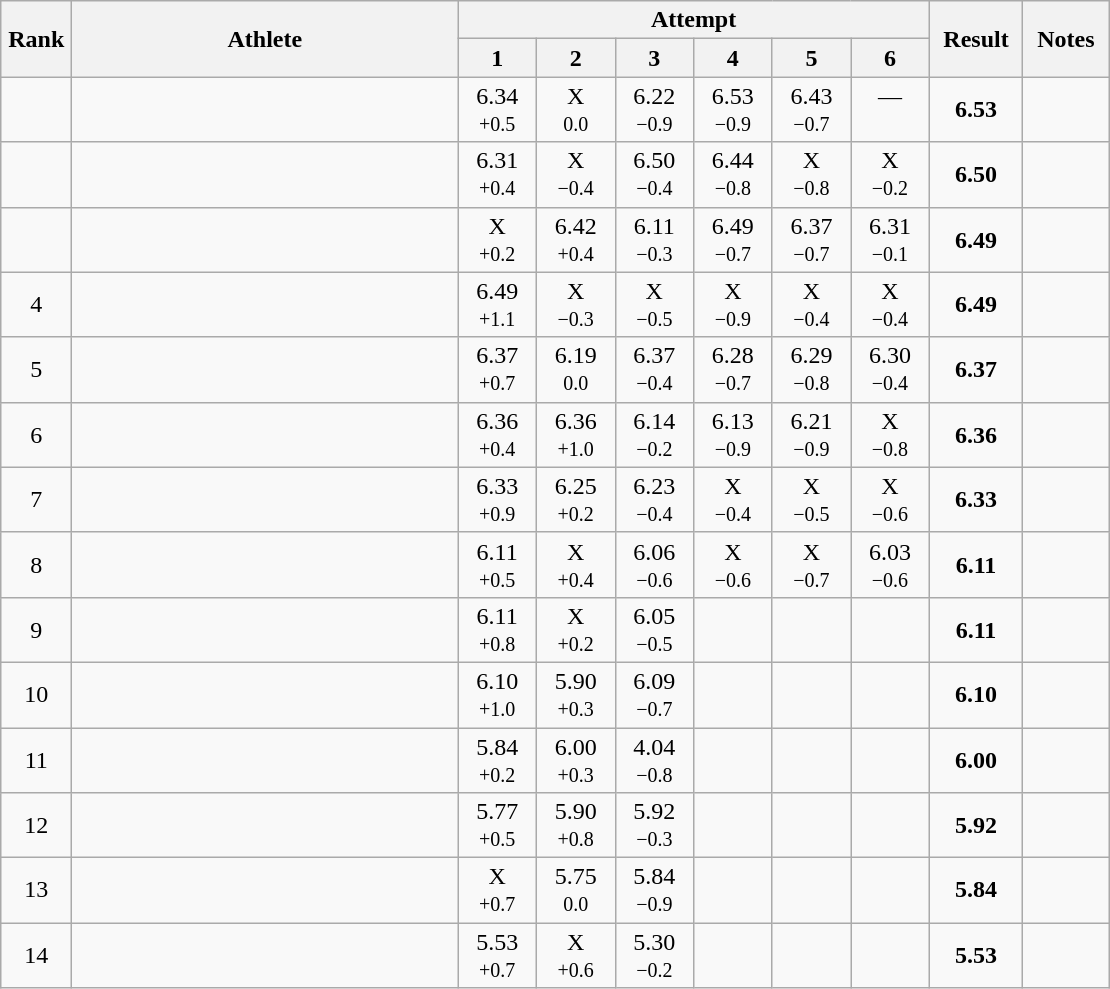<table class="wikitable" style="text-align:center">
<tr>
<th rowspan=2 width=40>Rank</th>
<th rowspan=2 width=250>Athlete</th>
<th colspan=6>Attempt</th>
<th rowspan=2 width=55>Result</th>
<th rowspan=2 width=50>Notes</th>
</tr>
<tr>
<th width=45>1</th>
<th width=45>2</th>
<th width=45>3</th>
<th width=45>4</th>
<th width=45>5</th>
<th width=45>6</th>
</tr>
<tr>
<td></td>
<td align=left></td>
<td>6.34<br><small>+0.5</small></td>
<td>X<br><small>0.0</small></td>
<td>6.22<br><small>−0.9</small></td>
<td>6.53<br><small>−0.9</small></td>
<td>6.43<br><small>−0.7</small></td>
<td>—<br> </td>
<td><strong>6.53</strong></td>
<td></td>
</tr>
<tr>
<td></td>
<td align=left></td>
<td>6.31<br><small>+0.4</small></td>
<td>X<br><small>−0.4</small></td>
<td>6.50<br><small>−0.4</small></td>
<td>6.44<br><small>−0.8</small></td>
<td>X<br><small>−0.8</small></td>
<td>X<br><small>−0.2</small></td>
<td><strong>6.50</strong></td>
<td></td>
</tr>
<tr>
<td></td>
<td align=left></td>
<td>X<br><small>+0.2</small></td>
<td>6.42<br><small>+0.4</small></td>
<td>6.11<br><small>−0.3</small></td>
<td>6.49<br><small>−0.7</small></td>
<td>6.37<br><small>−0.7</small></td>
<td>6.31<br><small>−0.1</small></td>
<td><strong>6.49</strong></td>
<td></td>
</tr>
<tr>
<td>4</td>
<td align=left></td>
<td>6.49<br><small>+1.1</small></td>
<td>X<br><small>−0.3</small></td>
<td>X<br><small>−0.5</small></td>
<td>X<br><small>−0.9</small></td>
<td>X<br><small>−0.4</small></td>
<td>X<br><small>−0.4</small></td>
<td><strong>6.49</strong></td>
<td></td>
</tr>
<tr>
<td>5</td>
<td align=left></td>
<td>6.37<br><small>+0.7</small></td>
<td>6.19<br><small>0.0</small></td>
<td>6.37<br><small>−0.4</small></td>
<td>6.28<br><small>−0.7</small></td>
<td>6.29<br><small>−0.8</small></td>
<td>6.30<br><small>−0.4</small></td>
<td><strong>6.37</strong></td>
<td></td>
</tr>
<tr>
<td>6</td>
<td align=left></td>
<td>6.36<br><small>+0.4</small></td>
<td>6.36<br><small>+1.0</small></td>
<td>6.14<br><small>−0.2</small></td>
<td>6.13<br><small>−0.9</small></td>
<td>6.21<br><small>−0.9</small></td>
<td>X<br><small>−0.8</small></td>
<td><strong>6.36</strong></td>
<td></td>
</tr>
<tr>
<td>7</td>
<td align=left></td>
<td>6.33<br><small>+0.9</small></td>
<td>6.25<br><small>+0.2</small></td>
<td>6.23<br><small>−0.4</small></td>
<td>X<br><small>−0.4</small></td>
<td>X<br><small>−0.5</small></td>
<td>X<br><small>−0.6</small></td>
<td><strong>6.33</strong></td>
<td></td>
</tr>
<tr>
<td>8</td>
<td align=left></td>
<td>6.11<br><small>+0.5</small></td>
<td>X<br><small>+0.4</small></td>
<td>6.06<br><small>−0.6</small></td>
<td>X<br><small>−0.6</small></td>
<td>X<br><small>−0.7</small></td>
<td>6.03<br><small>−0.6</small></td>
<td><strong>6.11</strong></td>
<td></td>
</tr>
<tr>
<td>9</td>
<td align=left></td>
<td>6.11<br><small>+0.8</small></td>
<td>X<br><small>+0.2</small></td>
<td>6.05<br><small>−0.5</small></td>
<td></td>
<td></td>
<td></td>
<td><strong>6.11</strong></td>
<td></td>
</tr>
<tr>
<td>10</td>
<td align=left></td>
<td>6.10<br><small>+1.0</small></td>
<td>5.90<br><small>+0.3</small></td>
<td>6.09<br><small>−0.7</small></td>
<td></td>
<td></td>
<td></td>
<td><strong>6.10</strong></td>
<td></td>
</tr>
<tr>
<td>11</td>
<td align=left></td>
<td>5.84<br><small>+0.2</small></td>
<td>6.00<br><small>+0.3</small></td>
<td>4.04<br><small>−0.8</small></td>
<td></td>
<td></td>
<td></td>
<td><strong>6.00</strong></td>
<td></td>
</tr>
<tr>
<td>12</td>
<td align=left></td>
<td>5.77<br><small>+0.5</small></td>
<td>5.90<br><small>+0.8</small></td>
<td>5.92<br><small>−0.3</small></td>
<td></td>
<td></td>
<td></td>
<td><strong>5.92</strong></td>
<td></td>
</tr>
<tr>
<td>13</td>
<td align=left></td>
<td>X<br><small>+0.7</small></td>
<td>5.75<br><small>0.0</small></td>
<td>5.84<br><small>−0.9</small></td>
<td></td>
<td></td>
<td></td>
<td><strong>5.84</strong></td>
<td></td>
</tr>
<tr>
<td>14</td>
<td align=left></td>
<td>5.53<br><small>+0.7</small></td>
<td>X<br><small>+0.6</small></td>
<td>5.30<br><small>−0.2</small></td>
<td></td>
<td></td>
<td></td>
<td><strong>5.53</strong></td>
<td></td>
</tr>
</table>
